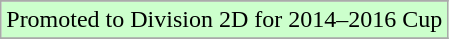<table class="wikitable">
<tr>
</tr>
<tr width=10px bgcolor="#ccffcc">
<td>Promoted to Division 2D for 2014–2016 Cup</td>
</tr>
<tr>
</tr>
</table>
